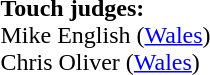<table style="width:100%">
<tr>
<td><br><strong>Touch judges:</strong>
<br>Mike English (<a href='#'>Wales</a>)
<br>Chris Oliver (<a href='#'>Wales</a>)</td>
</tr>
</table>
